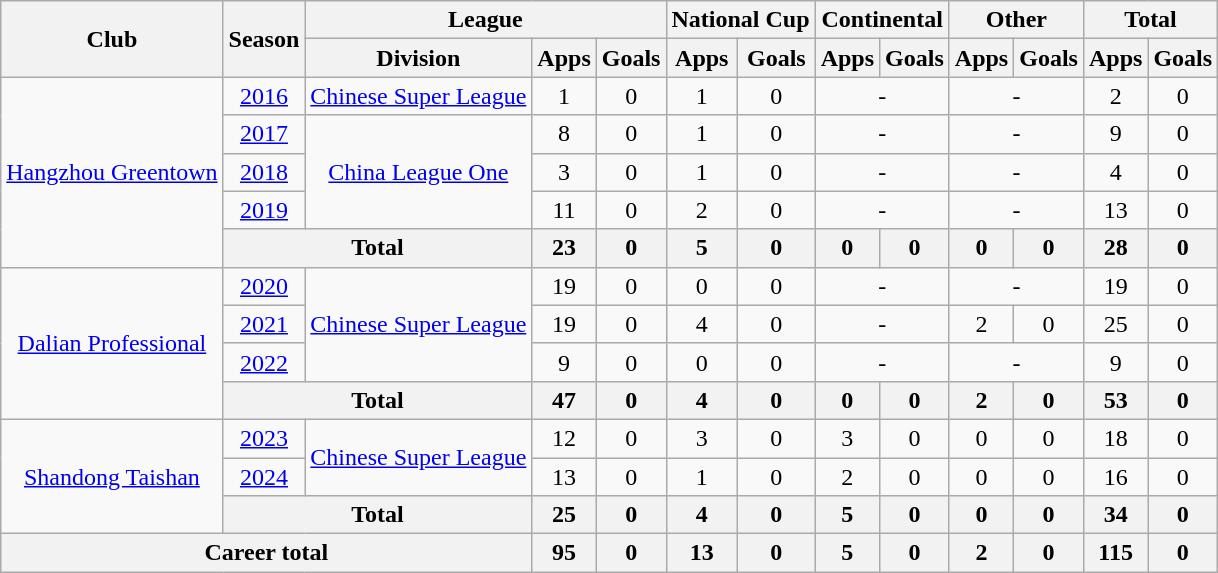<table class="wikitable" style="text-align: center">
<tr>
<th rowspan="2">Club</th>
<th rowspan="2">Season</th>
<th colspan="3">League</th>
<th colspan="2">National Cup</th>
<th colspan="2">Continental</th>
<th colspan="2">Other</th>
<th colspan="2">Total</th>
</tr>
<tr>
<th>Division</th>
<th>Apps</th>
<th>Goals</th>
<th>Apps</th>
<th>Goals</th>
<th>Apps</th>
<th>Goals</th>
<th>Apps</th>
<th>Goals</th>
<th>Apps</th>
<th>Goals</th>
</tr>
<tr>
<td rowspan="5"><a href='#'>Hangzhou Greentown</a></td>
<td><a href='#'>2016</a></td>
<td><a href='#'>Chinese Super League</a></td>
<td>1</td>
<td>0</td>
<td>1</td>
<td>0</td>
<td colspan="2">-</td>
<td colspan="2">-</td>
<td>2</td>
<td>0</td>
</tr>
<tr>
<td><a href='#'>2017</a></td>
<td rowspan="3"><a href='#'>China League One</a></td>
<td>8</td>
<td>0</td>
<td>1</td>
<td>0</td>
<td colspan="2">-</td>
<td colspan="2">-</td>
<td>9</td>
<td>0</td>
</tr>
<tr>
<td><a href='#'>2018</a></td>
<td>3</td>
<td>0</td>
<td>1</td>
<td>0</td>
<td colspan="2">-</td>
<td colspan="2">-</td>
<td>4</td>
<td>0</td>
</tr>
<tr>
<td><a href='#'>2019</a></td>
<td>11</td>
<td>0</td>
<td>2</td>
<td>0</td>
<td colspan="2">-</td>
<td colspan="2">-</td>
<td>13</td>
<td>0</td>
</tr>
<tr>
<th colspan="2">Total</th>
<th>23</th>
<th>0</th>
<th>5</th>
<th>0</th>
<th>0</th>
<th>0</th>
<th>0</th>
<th>0</th>
<th>28</th>
<th>0</th>
</tr>
<tr>
<td rowspan="4"><a href='#'>Dalian Professional</a></td>
<td><a href='#'>2020</a></td>
<td rowspan="3"><a href='#'>Chinese Super League</a></td>
<td>19</td>
<td>0</td>
<td>0</td>
<td>0</td>
<td colspan="2">-</td>
<td colspan="2">-</td>
<td>19</td>
<td>0</td>
</tr>
<tr>
<td><a href='#'>2021</a></td>
<td>19</td>
<td>0</td>
<td>4</td>
<td>0</td>
<td colspan="2">-</td>
<td>2</td>
<td>0</td>
<td>25</td>
<td>0</td>
</tr>
<tr>
<td><a href='#'>2022</a></td>
<td>9</td>
<td>0</td>
<td>0</td>
<td>0</td>
<td colspan="2">-</td>
<td colspan="2">-</td>
<td>9</td>
<td>0</td>
</tr>
<tr>
<th colspan="2">Total</th>
<th>47</th>
<th>0</th>
<th>4</th>
<th>0</th>
<th>0</th>
<th>0</th>
<th>2</th>
<th>0</th>
<th>53</th>
<th>0</th>
</tr>
<tr>
<td rowspan="3"><a href='#'>Shandong Taishan</a></td>
<td><a href='#'>2023</a></td>
<td rowspan="2"><a href='#'>Chinese Super League</a></td>
<td>12</td>
<td>0</td>
<td>3</td>
<td>0</td>
<td>3</td>
<td>0</td>
<td>0</td>
<td>0</td>
<td>18</td>
<td>0</td>
</tr>
<tr>
<td><a href='#'>2024</a></td>
<td>13</td>
<td>0</td>
<td>1</td>
<td>0</td>
<td>2</td>
<td>0</td>
<td>0</td>
<td>0</td>
<td>16</td>
<td>0</td>
</tr>
<tr>
<th colspan="2">Total</th>
<th>25</th>
<th>0</th>
<th>4</th>
<th>0</th>
<th>5</th>
<th>0</th>
<th>0</th>
<th>0</th>
<th>34</th>
<th>0</th>
</tr>
<tr>
<th colspan=3>Career total</th>
<th>95</th>
<th>0</th>
<th>13</th>
<th>0</th>
<th>5</th>
<th>0</th>
<th>2</th>
<th>0</th>
<th>115</th>
<th>0</th>
</tr>
</table>
